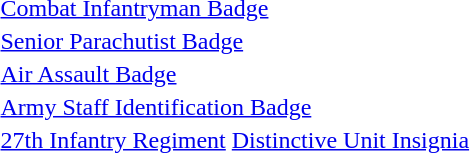<table>
<tr>
<td> <a href='#'>Combat Infantryman Badge</a></td>
</tr>
<tr>
<td> <a href='#'>Senior Parachutist Badge</a></td>
</tr>
<tr>
<td> <a href='#'>Air Assault Badge</a></td>
</tr>
<tr>
<td> <a href='#'>Army Staff Identification Badge</a></td>
</tr>
<tr>
<td> <a href='#'>27th Infantry Regiment</a> <a href='#'>Distinctive Unit Insignia</a></td>
</tr>
</table>
